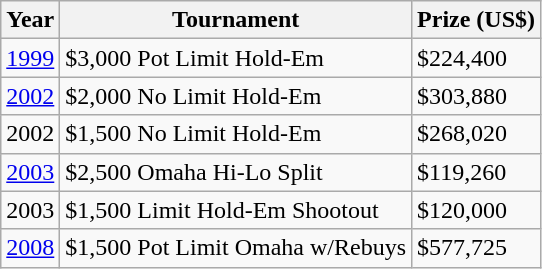<table class="wikitable">
<tr>
<th>Year</th>
<th>Tournament</th>
<th>Prize (US$)</th>
</tr>
<tr>
<td><a href='#'>1999</a></td>
<td>$3,000 Pot Limit Hold-Em</td>
<td>$224,400</td>
</tr>
<tr>
<td><a href='#'>2002</a></td>
<td>$2,000 No Limit Hold-Em</td>
<td>$303,880</td>
</tr>
<tr>
<td>2002</td>
<td>$1,500 No Limit Hold-Em</td>
<td>$268,020</td>
</tr>
<tr>
<td><a href='#'>2003</a></td>
<td>$2,500 Omaha Hi-Lo Split</td>
<td>$119,260</td>
</tr>
<tr>
<td>2003</td>
<td>$1,500 Limit Hold-Em Shootout</td>
<td>$120,000</td>
</tr>
<tr>
<td><a href='#'>2008</a></td>
<td>$1,500 Pot Limit Omaha w/Rebuys</td>
<td>$577,725</td>
</tr>
</table>
